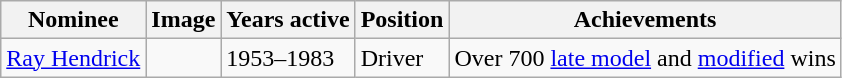<table class="wikitable sortable">
<tr>
<th>Nominee</th>
<th>Image</th>
<th>Years active</th>
<th>Position</th>
<th>Achievements</th>
</tr>
<tr>
<td><a href='#'>Ray Hendrick</a></td>
<td></td>
<td>1953–1983</td>
<td>Driver</td>
<td>Over 700 <a href='#'>late model</a> and <a href='#'>modified</a> wins</td>
</tr>
</table>
